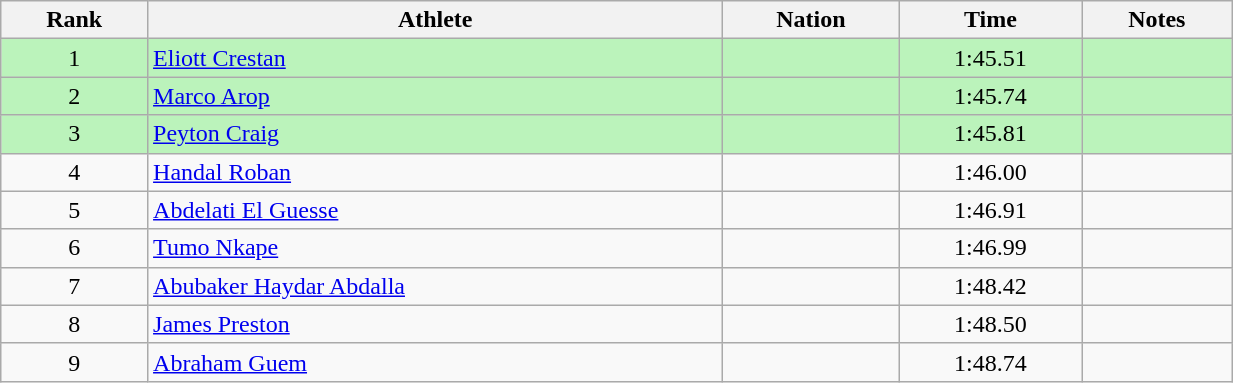<table class="wikitable sortable" style="text-align:center;width: 65%;">
<tr>
<th>Rank</th>
<th>Athlete</th>
<th>Nation</th>
<th>Time</th>
<th>Notes</th>
</tr>
<tr bgcolor=#bbf3bb>
<td>1</td>
<td align=left><a href='#'>Eliott Crestan</a></td>
<td align=left></td>
<td>1:45.51</td>
<td></td>
</tr>
<tr bgcolor=#bbf3bb>
<td>2</td>
<td align=left><a href='#'>Marco Arop</a></td>
<td align=left></td>
<td>1:45.74</td>
<td></td>
</tr>
<tr bgcolor=#bbf3bb>
<td>3</td>
<td align=left><a href='#'>Peyton Craig</a></td>
<td align=left></td>
<td>1:45.81</td>
<td></td>
</tr>
<tr>
<td>4</td>
<td align=left><a href='#'>Handal Roban</a></td>
<td align=left></td>
<td>1:46.00</td>
<td></td>
</tr>
<tr>
<td>5</td>
<td align=left><a href='#'>Abdelati El Guesse</a></td>
<td align=left></td>
<td>1:46.91</td>
<td></td>
</tr>
<tr>
<td>6</td>
<td align=left><a href='#'>Tumo Nkape</a></td>
<td align=left></td>
<td>1:46.99</td>
<td></td>
</tr>
<tr>
<td>7</td>
<td align=left><a href='#'>Abubaker Haydar Abdalla</a></td>
<td align=left></td>
<td>1:48.42</td>
<td></td>
</tr>
<tr>
<td>8</td>
<td align=left><a href='#'>James Preston</a></td>
<td align=left></td>
<td>1:48.50</td>
<td></td>
</tr>
<tr>
<td>9</td>
<td align=left><a href='#'>Abraham Guem</a></td>
<td align=left></td>
<td>1:48.74</td>
<td></td>
</tr>
</table>
